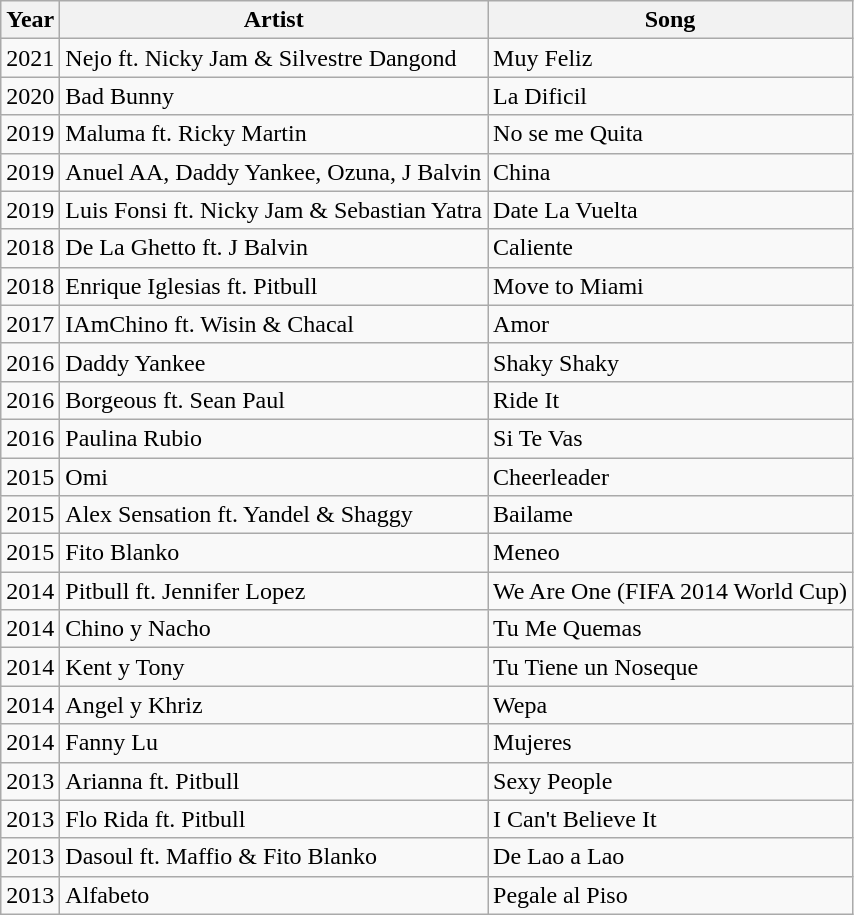<table class="wikitable sortable">
<tr>
<th>Year</th>
<th>Artist</th>
<th>Song</th>
</tr>
<tr>
<td>2021</td>
<td>Nejo ft. Nicky Jam & Silvestre Dangond</td>
<td>Muy Feliz</td>
</tr>
<tr>
<td>2020</td>
<td>Bad Bunny</td>
<td>La Dificil</td>
</tr>
<tr>
<td>2019</td>
<td>Maluma ft. Ricky Martin</td>
<td>No se me Quita</td>
</tr>
<tr>
<td>2019</td>
<td>Anuel AA, Daddy Yankee, Ozuna, J Balvin</td>
<td>China</td>
</tr>
<tr>
<td>2019</td>
<td>Luis Fonsi ft. Nicky Jam & Sebastian Yatra</td>
<td>Date La Vuelta</td>
</tr>
<tr>
<td>2018</td>
<td>De La Ghetto ft. J Balvin</td>
<td>Caliente</td>
</tr>
<tr>
<td>2018</td>
<td>Enrique Iglesias ft. Pitbull</td>
<td>Move to Miami</td>
</tr>
<tr>
<td>2017</td>
<td>IAmChino ft. Wisin & Chacal</td>
<td>Amor</td>
</tr>
<tr>
<td>2016</td>
<td>Daddy Yankee</td>
<td>Shaky Shaky</td>
</tr>
<tr>
<td>2016</td>
<td>Borgeous ft. Sean Paul</td>
<td>Ride It</td>
</tr>
<tr>
<td>2016</td>
<td>Paulina Rubio</td>
<td>Si Te Vas</td>
</tr>
<tr>
<td>2015</td>
<td>Omi</td>
<td>Cheerleader</td>
</tr>
<tr>
<td>2015</td>
<td>Alex Sensation ft. Yandel & Shaggy</td>
<td>Bailame</td>
</tr>
<tr>
<td>2015</td>
<td>Fito Blanko</td>
<td>Meneo</td>
</tr>
<tr>
<td>2014</td>
<td>Pitbull ft. Jennifer Lopez</td>
<td>We Are One (FIFA 2014 World Cup)</td>
</tr>
<tr>
<td>2014</td>
<td>Chino y Nacho</td>
<td>Tu Me Quemas</td>
</tr>
<tr>
<td>2014</td>
<td>Kent y Tony</td>
<td>Tu Tiene un Noseque</td>
</tr>
<tr>
<td>2014</td>
<td>Angel y Khriz</td>
<td>Wepa</td>
</tr>
<tr>
<td>2014</td>
<td>Fanny Lu</td>
<td>Mujeres</td>
</tr>
<tr>
<td>2013</td>
<td>Arianna ft. Pitbull</td>
<td>Sexy People</td>
</tr>
<tr>
<td>2013</td>
<td>Flo Rida ft. Pitbull</td>
<td>I Can't Believe It</td>
</tr>
<tr>
<td>2013</td>
<td>Dasoul ft. Maffio & Fito Blanko</td>
<td>De Lao a Lao</td>
</tr>
<tr>
<td>2013</td>
<td>Alfabeto</td>
<td>Pegale al Piso</td>
</tr>
</table>
